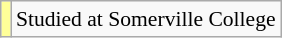<table class="wikitable" style="font-size:90%;">
<tr>
<td style="background-color:#FFFF99"></td>
<td>Studied at Somerville College</td>
</tr>
</table>
